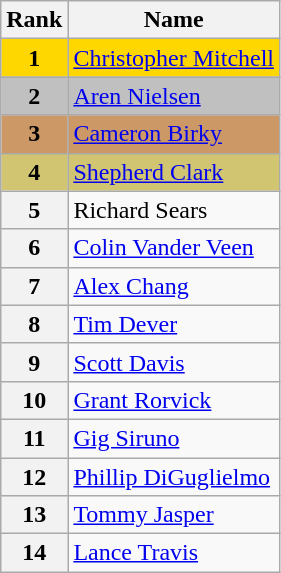<table class="wikitable">
<tr>
<th>Rank</th>
<th>Name</th>
</tr>
<tr bgcolor="gold">
<td align="center"><strong>1</strong></td>
<td><a href='#'>Christopher Mitchell</a></td>
</tr>
<tr bgcolor="silver">
<td align="center"><strong>2</strong></td>
<td><a href='#'>Aren Nielsen</a></td>
</tr>
<tr bgcolor="cc9966">
<td align="center"><strong>3</strong></td>
<td><a href='#'>Cameron Birky</a></td>
</tr>
<tr bgcolor="#d1c571">
<td align="center"><strong>4</strong></td>
<td><a href='#'>Shepherd Clark</a></td>
</tr>
<tr>
<th>5</th>
<td>Richard Sears</td>
</tr>
<tr>
<th>6</th>
<td><a href='#'>Colin Vander Veen</a></td>
</tr>
<tr>
<th>7</th>
<td><a href='#'>Alex Chang</a></td>
</tr>
<tr>
<th>8</th>
<td><a href='#'>Tim Dever</a></td>
</tr>
<tr>
<th>9</th>
<td><a href='#'>Scott Davis</a></td>
</tr>
<tr>
<th>10</th>
<td><a href='#'>Grant Rorvick</a></td>
</tr>
<tr>
<th>11</th>
<td><a href='#'>Gig Siruno</a></td>
</tr>
<tr>
<th>12</th>
<td><a href='#'>Phillip DiGuglielmo</a></td>
</tr>
<tr>
<th>13</th>
<td><a href='#'>Tommy Jasper</a></td>
</tr>
<tr>
<th>14</th>
<td><a href='#'>Lance Travis</a></td>
</tr>
</table>
